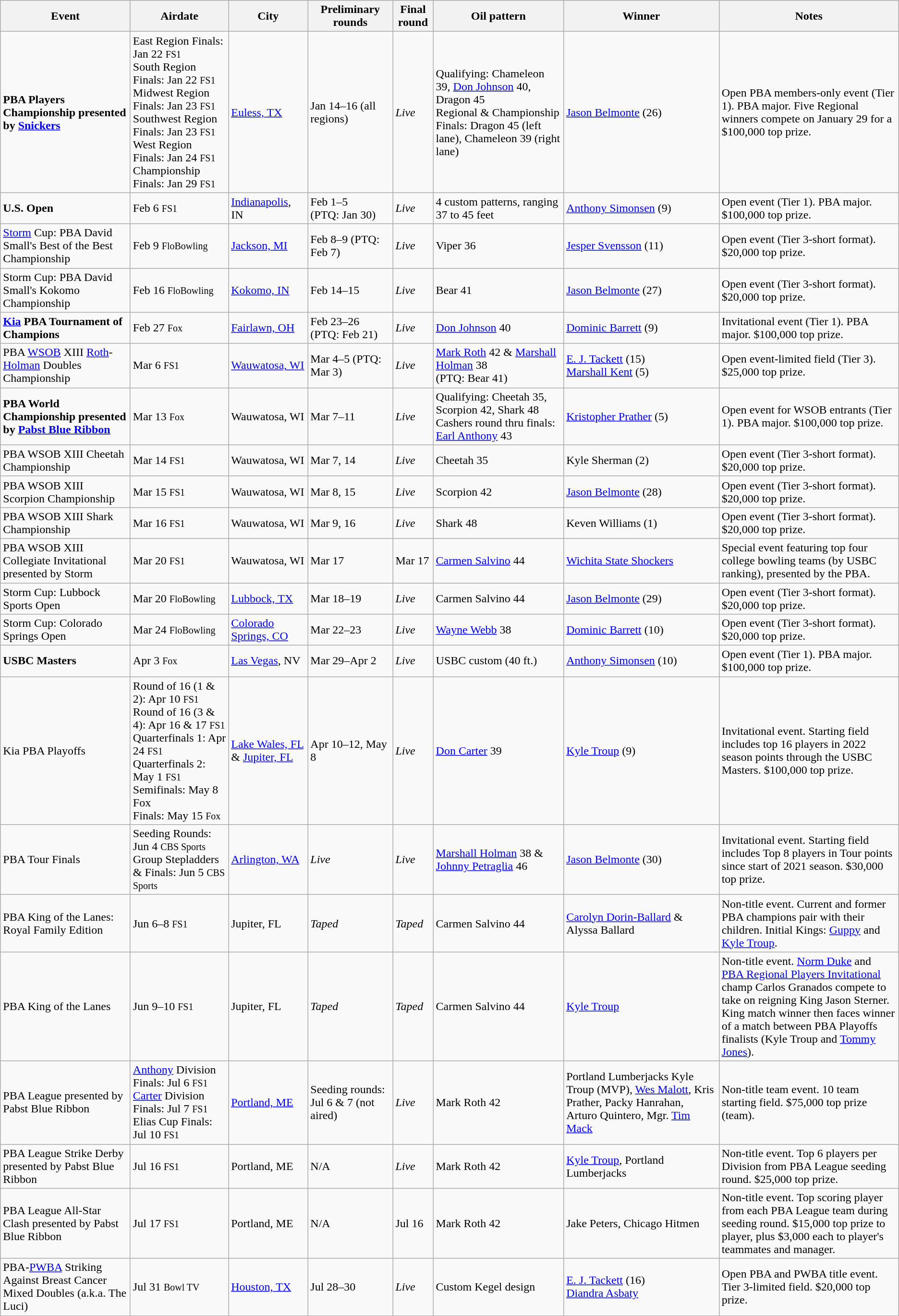<table class="wikitable">
<tr>
<th>Event</th>
<th>Airdate</th>
<th>City</th>
<th>Preliminary rounds</th>
<th>Final round</th>
<th>Oil pattern</th>
<th>Winner</th>
<th width=20%>Notes</th>
</tr>
<tr>
<td><strong>PBA Players Championship presented by <a href='#'>Snickers</a></strong></td>
<td>East Region Finals: Jan 22 <small>FS1</small> <br>South Region Finals: Jan 22 <small>FS1</small> <br>Midwest Region Finals: Jan 23 <small>FS1</small> <br>Southwest Region Finals: Jan 23 <small>FS1</small><br>West Region Finals: Jan 24 <small>FS1</small><br>Championship Finals: Jan 29 <small>FS1</small><br></td>
<td><a href='#'>Euless, TX</a></td>
<td>Jan 14–16 (all regions)</td>
<td><em>Live</em></td>
<td>Qualifying: Chameleon 39, <a href='#'>Don Johnson</a> 40, Dragon 45<br>Regional & Championship Finals: Dragon 45 (left lane), Chameleon 39 (right lane)</td>
<td> <a href='#'>Jason Belmonte</a> (26)</td>
<td>Open PBA members-only event (Tier 1). PBA major. Five Regional winners compete on January 29 for a $100,000 top prize.</td>
</tr>
<tr>
<td><strong>U.S. Open</strong></td>
<td>Feb 6 <small>FS1</small></td>
<td><a href='#'>Indianapolis</a>, IN</td>
<td>Feb 1–5<br>(PTQ: Jan 30)</td>
<td><em>Live</em></td>
<td>4 custom patterns, ranging 37 to 45 feet</td>
<td> <a href='#'>Anthony Simonsen</a> (9)</td>
<td>Open event (Tier 1). PBA major. $100,000 top prize.</td>
</tr>
<tr>
<td><a href='#'>Storm</a> Cup: PBA David Small's Best of the Best Championship</td>
<td>Feb 9 <small>FloBowling</small></td>
<td><a href='#'>Jackson, MI</a></td>
<td>Feb 8–9 (PTQ: Feb 7)</td>
<td><em>Live</em></td>
<td>Viper 36</td>
<td> <a href='#'>Jesper Svensson</a> (11)</td>
<td>Open event (Tier 3-short format). $20,000 top prize.</td>
</tr>
<tr>
<td>Storm Cup: PBA David Small's Kokomo Championship</td>
<td>Feb 16 <small>FloBowling</small></td>
<td><a href='#'>Kokomo, IN</a></td>
<td>Feb 14–15</td>
<td><em>Live</em></td>
<td>Bear 41</td>
<td> <a href='#'>Jason Belmonte</a> (27)</td>
<td>Open event (Tier 3-short format). $20,000 top prize.</td>
</tr>
<tr>
<td><strong><a href='#'>Kia</a> PBA Tournament of Champions</strong></td>
<td>Feb 27 <small>Fox</small></td>
<td><a href='#'>Fairlawn, OH</a></td>
<td>Feb 23–26 (PTQ: Feb 21)</td>
<td><em>Live</em></td>
<td><a href='#'>Don Johnson</a> 40</td>
<td> <a href='#'>Dominic Barrett</a> (9)</td>
<td>Invitational event (Tier 1). PBA major. $100,000 top prize.</td>
</tr>
<tr>
<td>PBA <a href='#'>WSOB</a> XIII <a href='#'>Roth</a>-<a href='#'>Holman</a> Doubles Championship</td>
<td>Mar 6 <small>FS1</small></td>
<td><a href='#'>Wauwatosa, WI</a></td>
<td>Mar 4–5 (PTQ: Mar 3)</td>
<td><em>Live</em></td>
<td><a href='#'>Mark Roth</a> 42 & <a href='#'>Marshall Holman</a> 38<br>(PTQ: Bear 41)</td>
<td> <a href='#'>E. J. Tackett</a> (15) <br>  <a href='#'>Marshall Kent</a> (5)</td>
<td>Open event-limited field (Tier 3). $25,000 top prize.</td>
</tr>
<tr>
<td><strong>PBA World Championship presented by <a href='#'>Pabst Blue Ribbon</a></strong></td>
<td>Mar 13 <small>Fox</small></td>
<td>Wauwatosa, WI</td>
<td>Mar 7–11</td>
<td><em>Live</em></td>
<td>Qualifying: Cheetah 35, Scorpion 42, Shark 48<br>Cashers round thru finals: <a href='#'>Earl Anthony</a> 43</td>
<td> <a href='#'>Kristopher Prather</a> (5)</td>
<td>Open event for WSOB entrants (Tier 1). PBA major. $100,000 top prize.</td>
</tr>
<tr>
<td>PBA WSOB XIII Cheetah Championship</td>
<td>Mar 14 <small>FS1</small></td>
<td>Wauwatosa, WI</td>
<td>Mar 7, 14</td>
<td><em>Live</em></td>
<td>Cheetah 35</td>
<td> Kyle Sherman (2)</td>
<td>Open event (Tier 3-short format). $20,000 top prize.</td>
</tr>
<tr>
<td>PBA WSOB XIII Scorpion Championship</td>
<td>Mar 15 <small>FS1</small></td>
<td>Wauwatosa, WI</td>
<td>Mar 8, 15</td>
<td><em>Live</em></td>
<td>Scorpion 42</td>
<td> <a href='#'>Jason Belmonte</a> (28)</td>
<td>Open event (Tier 3-short format). $20,000 top prize.</td>
</tr>
<tr>
<td>PBA WSOB XIII Shark Championship</td>
<td>Mar 16 <small>FS1</small></td>
<td>Wauwatosa, WI</td>
<td>Mar 9, 16</td>
<td><em>Live</em></td>
<td>Shark 48</td>
<td> Keven Williams (1)</td>
<td>Open event (Tier 3-short format). $20,000 top prize.</td>
</tr>
<tr>
<td>PBA WSOB XIII Collegiate Invitational presented by Storm</td>
<td>Mar 20 <small>FS1</small></td>
<td>Wauwatosa, WI</td>
<td>Mar 17</td>
<td>Mar 17</td>
<td><a href='#'>Carmen Salvino</a> 44</td>
<td> <a href='#'>Wichita State Shockers</a></td>
<td>Special event featuring top four college bowling teams (by USBC ranking), presented by the PBA.</td>
</tr>
<tr>
<td>Storm Cup: Lubbock Sports Open</td>
<td>Mar 20 <small>FloBowling</small></td>
<td><a href='#'>Lubbock, TX</a></td>
<td>Mar 18–19</td>
<td><em>Live</em></td>
<td>Carmen Salvino 44</td>
<td> <a href='#'>Jason Belmonte</a> (29)</td>
<td>Open event (Tier 3-short format). $20,000 top prize.</td>
</tr>
<tr>
<td>Storm Cup: Colorado Springs Open</td>
<td>Mar 24 <small>FloBowling</small></td>
<td><a href='#'>Colorado Springs, CO</a></td>
<td>Mar 22–23</td>
<td><em>Live</em></td>
<td><a href='#'>Wayne Webb</a> 38</td>
<td> <a href='#'>Dominic Barrett</a> (10)</td>
<td>Open event (Tier 3-short format). $20,000 top prize.</td>
</tr>
<tr>
<td><strong>USBC Masters</strong></td>
<td>Apr 3 <small>Fox</small></td>
<td><a href='#'>Las Vegas</a>, NV</td>
<td>Mar 29–Apr 2</td>
<td><em>Live</em></td>
<td>USBC custom (40 ft.)</td>
<td> <a href='#'>Anthony Simonsen</a> (10)</td>
<td>Open event (Tier 1). PBA major. $100,000 top prize.</td>
</tr>
<tr>
<td>Kia PBA Playoffs</td>
<td>Round of 16 (1 & 2): Apr 10 <small>FS1</small><br>Round of 16 (3 & 4): Apr 16 & 17 <small>FS1</small><br>Quarterfinals 1: Apr 24 <small>FS1</small><br> Quarterfinals 2: May 1 <small>FS1</small><br>Semifinals: May 8 Fox<br>Finals: May 15 <small>Fox</small></td>
<td><a href='#'>Lake Wales, FL</a> & <a href='#'>Jupiter, FL</a></td>
<td>Apr 10–12, May 8</td>
<td><em>Live</em></td>
<td><a href='#'>Don Carter</a> 39</td>
<td> <a href='#'>Kyle Troup</a> (9)</td>
<td>Invitational event. Starting field includes top 16 players in 2022 season points through the USBC Masters. $100,000 top prize.</td>
</tr>
<tr>
<td>PBA Tour Finals</td>
<td>Seeding Rounds: Jun 4 <small>CBS Sports</small><br>Group Stepladders & Finals: Jun 5 <small>CBS Sports</small></td>
<td><a href='#'>Arlington, WA</a></td>
<td><em>Live</em></td>
<td><em>Live</em></td>
<td><a href='#'>Marshall Holman</a> 38 & <a href='#'>Johnny Petraglia</a> 46</td>
<td> <a href='#'>Jason Belmonte</a> (30)</td>
<td>Invitational event. Starting field includes Top 8 players in Tour points since start of 2021 season. $30,000 top prize.</td>
</tr>
<tr>
<td>PBA King of the Lanes: Royal Family Edition</td>
<td>Jun 6–8 <small>FS1</small></td>
<td>Jupiter, FL</td>
<td><em>Taped</em></td>
<td><em>Taped</em></td>
<td>Carmen Salvino 44</td>
<td><a href='#'>Carolyn Dorin-Ballard</a> & Alyssa Ballard</td>
<td>Non-title event. Current and former PBA champions pair with their children. Initial Kings: <a href='#'>Guppy</a> and <a href='#'>Kyle Troup</a>.</td>
</tr>
<tr>
<td>PBA King of the Lanes</td>
<td>Jun 9–10 <small>FS1</small></td>
<td>Jupiter, FL</td>
<td><em>Taped</em></td>
<td><em>Taped</em></td>
<td>Carmen Salvino 44</td>
<td> <a href='#'>Kyle Troup</a></td>
<td>Non-title event. <a href='#'>Norm Duke</a> and <a href='#'>PBA Regional Players Invitational</a> champ Carlos Granados compete to take on reigning King Jason Sterner. King match winner then faces winner of a match between PBA Playoffs finalists (Kyle Troup and <a href='#'>Tommy Jones</a>).</td>
</tr>
<tr>
<td>PBA League presented by Pabst Blue Ribbon</td>
<td><a href='#'>Anthony</a> Division Finals: Jul 6 <small>FS1</small><br><a href='#'>Carter</a> Division Finals: Jul 7 <small>FS1</small><br>Elias Cup Finals: Jul 10 <small>FS1</small></td>
<td><a href='#'>Portland, ME</a></td>
<td>Seeding rounds: Jul 6 & 7 (not aired)</td>
<td><em>Live</em></td>
<td>Mark Roth 42</td>
<td>Portland Lumberjacks Kyle Troup (MVP), <a href='#'>Wes Malott</a>, Kris Prather, Packy Hanrahan, Arturo Quintero, Mgr. <a href='#'>Tim Mack</a></td>
<td>Non-title team event. 10 team starting field. $75,000 top prize (team).</td>
</tr>
<tr>
<td>PBA League Strike Derby presented by Pabst Blue Ribbon</td>
<td>Jul 16 <small>FS1</small></td>
<td>Portland, ME</td>
<td>N/A</td>
<td><em>Live</em></td>
<td>Mark Roth 42</td>
<td> <a href='#'>Kyle Troup</a>, Portland Lumberjacks</td>
<td>Non-title event. Top 6 players per Division from PBA League seeding round. $25,000 top prize.</td>
</tr>
<tr>
<td>PBA League All-Star Clash presented by Pabst Blue Ribbon</td>
<td>Jul 17 <small>FS1</small></td>
<td>Portland, ME</td>
<td>N/A</td>
<td>Jul 16</td>
<td>Mark Roth 42</td>
<td> Jake Peters, Chicago Hitmen</td>
<td>Non-title event. Top scoring player from each PBA League team during seeding round. $15,000 top prize to player, plus $3,000 each to player's teammates and manager.</td>
</tr>
<tr>
<td>PBA-<a href='#'>PWBA</a> Striking Against Breast Cancer Mixed Doubles (a.k.a. The Luci)</td>
<td>Jul 31 <small>Bowl TV</small></td>
<td><a href='#'>Houston, TX</a></td>
<td>Jul 28–30</td>
<td><em>Live</em></td>
<td>Custom Kegel design</td>
<td> <a href='#'>E. J. Tackett</a> (16) <br>  <a href='#'>Diandra Asbaty</a></td>
<td>Open PBA and PWBA title event. Tier 3-limited field. $20,000 top prize.</td>
</tr>
</table>
